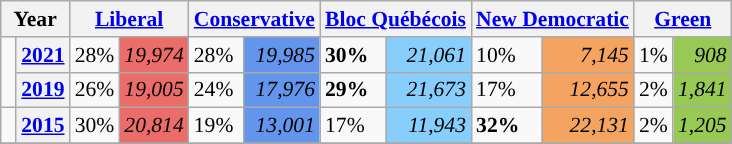<table class="wikitable" style="width:400; font-size:90%;">
<tr>
<th colspan="2" scope="col">Year</th>
<th colspan="2" scope="col"><a href='#'>Liberal</a></th>
<th colspan="2" scope="col"><a href='#'>Conservative</a></th>
<th colspan="2" scope="col"><a href='#'>Bloc Québécois</a></th>
<th colspan="2" scope="col"><a href='#'>New Democratic</a></th>
<th colspan="2" scope="col"><a href='#'>Green</a></th>
</tr>
<tr>
<td rowspan="2" style="width: 0.25em; background-color: "></td>
<th><a href='#'>2021</a></th>
<td>28%</td>
<td style="text-align:right; background:#EA6D6A;"><em>19,974</em></td>
<td>28%</td>
<td style="text-align:right; background:#6495ED;"><em>19,985</em></td>
<td><strong>30%</strong></td>
<td style="text-align:right; background:#87CEFA;"><em>21,061</em></td>
<td>10%</td>
<td style="text-align:right; background:#F4A460;"><em>7,145</em></td>
<td>1%</td>
<td style="text-align:right; background:#99C955;"><em>908</em></td>
</tr>
<tr>
<th><a href='#'>2019</a></th>
<td>26%</td>
<td style="text-align:right; background:#EA6D6A;"><em>19,005</em></td>
<td>24%</td>
<td style="text-align:right; background:#6495ED;"><em>17,976</em></td>
<td><strong>29%</strong></td>
<td style="text-align:right; background:#87CEFA;"><em>21,673</em></td>
<td>17%</td>
<td style="text-align:right; background:#F4A460;"><em>12,655</em></td>
<td>2%</td>
<td style="text-align:right; background:#99C955;"><em>1,841</em></td>
</tr>
<tr>
<td style="width: 0.25em; background-color: "></td>
<th><a href='#'>2015</a></th>
<td>30%</td>
<td style="text-align:right; background:#EA6D6A;"><em>20,814</em></td>
<td>19%</td>
<td style="text-align:right; background:#6495ED;"><em>13,001</em></td>
<td>17%</td>
<td style="text-align:right; background:#87CEFA;"><em>11,943</em></td>
<td><strong>32%</strong></td>
<td style="text-align:right; background:#F4A460;"><em>22,131</em></td>
<td>2%</td>
<td style="text-align:right; background:#99C955;"><em>1,205</em></td>
</tr>
<tr>
</tr>
</table>
